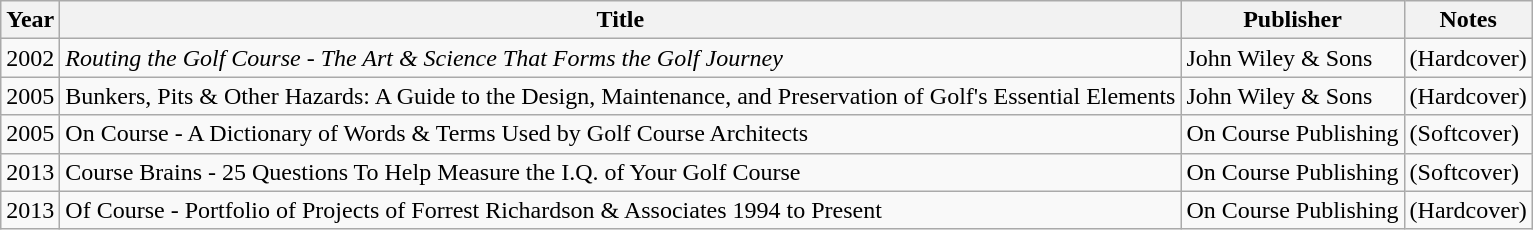<table class="wikitable">
<tr>
<th>Year</th>
<th>Title</th>
<th>Publisher</th>
<th>Notes</th>
</tr>
<tr>
<td>2002</td>
<td><em>Routing the Golf Course - The Art & Science That Forms the Golf Journey</td>
<td>John Wiley & Sons</td>
<td>(Hardcover)</td>
</tr>
<tr>
<td>2005</td>
<td></em>Bunkers, Pits & Other Hazards: A Guide to the Design, Maintenance, and Preservation of Golf's Essential Elements<em></td>
<td>John Wiley & Sons</td>
<td>(Hardcover)</td>
</tr>
<tr>
<td>2005</td>
<td></em>On Course - A Dictionary of Words & Terms Used by Golf Course Architects<em></td>
<td>On Course Publishing</td>
<td>(Softcover)</td>
</tr>
<tr>
<td>2013</td>
<td></em>Course Brains - 25 Questions To Help Measure the I.Q. of Your Golf Course<em></td>
<td>On Course Publishing</td>
<td>(Softcover)</td>
</tr>
<tr>
<td>2013</td>
<td></em>Of Course - Portfolio of Projects of Forrest Richardson & Associates 1994 to Present<em></td>
<td>On Course Publishing</td>
<td>(Hardcover)</td>
</tr>
</table>
